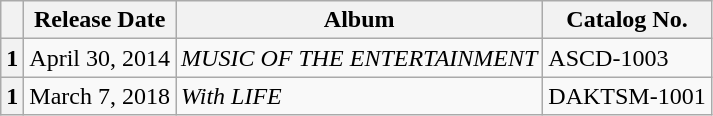<table class="wikitable">
<tr>
<th></th>
<th>Release Date</th>
<th>Album</th>
<th>Catalog No.</th>
</tr>
<tr>
<th>1</th>
<td>April 30, 2014</td>
<td><em>MUSIC OF THE ENTERTAINMENT</em></td>
<td>ASCD-1003</td>
</tr>
<tr>
<th>1</th>
<td>March 7, 2018</td>
<td><em>With LIFE</em></td>
<td>DAKTSM-1001</td>
</tr>
</table>
